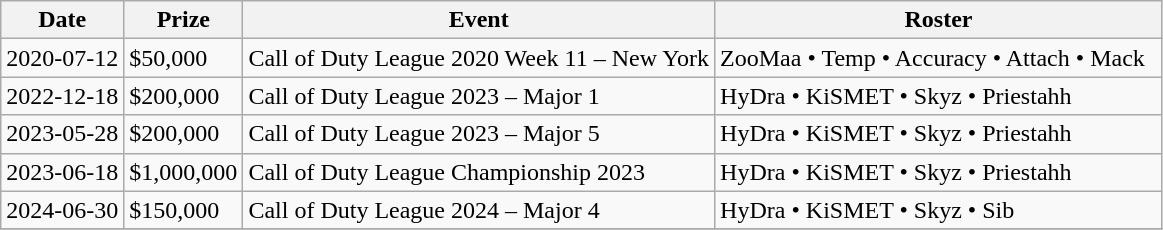<table class="wikitable sortable">
<tr>
<th>Date</th>
<th>Prize</th>
<th>Event</th>
<th>Roster</th>
</tr>
<tr>
<td>2020-07-12</td>
<td>$50,000</td>
<td>Call of Duty League 2020 Week 11 – New York</td>
<td>ZooMaa • Temp • Accuracy • Attach • Mack  </td>
</tr>
<tr>
<td>2022-12-18</td>
<td>$200,000</td>
<td>Call of Duty League 2023 – Major 1</td>
<td>HyDra • KiSMET • Skyz • Priestahh</td>
</tr>
<tr>
<td>2023-05-28</td>
<td>$200,000</td>
<td>Call of Duty League 2023 – Major 5</td>
<td>HyDra • KiSMET • Skyz • Priestahh</td>
</tr>
<tr>
<td>2023-06-18</td>
<td>$1,000,000</td>
<td>Call of Duty League Championship 2023</td>
<td>HyDra • KiSMET • Skyz • Priestahh</td>
</tr>
<tr>
<td>2024-06-30</td>
<td>$150,000</td>
<td>Call of Duty League 2024 – Major 4</td>
<td>HyDra • KiSMET • Skyz • Sib</td>
</tr>
<tr>
</tr>
</table>
